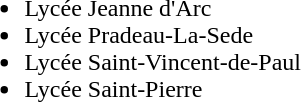<table valign="top" width=100%>
<tr>
<td valign=top width="25%"><br><ul><li>Lycée Jeanne d'Arc</li><li>Lycée Pradeau-La-Sede</li><li>Lycée Saint-Vincent-de-Paul</li><li>Lycée Saint-Pierre</li></ul></td>
</tr>
</table>
